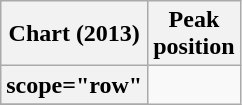<table class="wikitable plainrowheaders">
<tr>
<th>Chart (2013)</th>
<th>Peak<br>position</th>
</tr>
<tr>
<th>scope="row"</th>
</tr>
<tr>
</tr>
</table>
